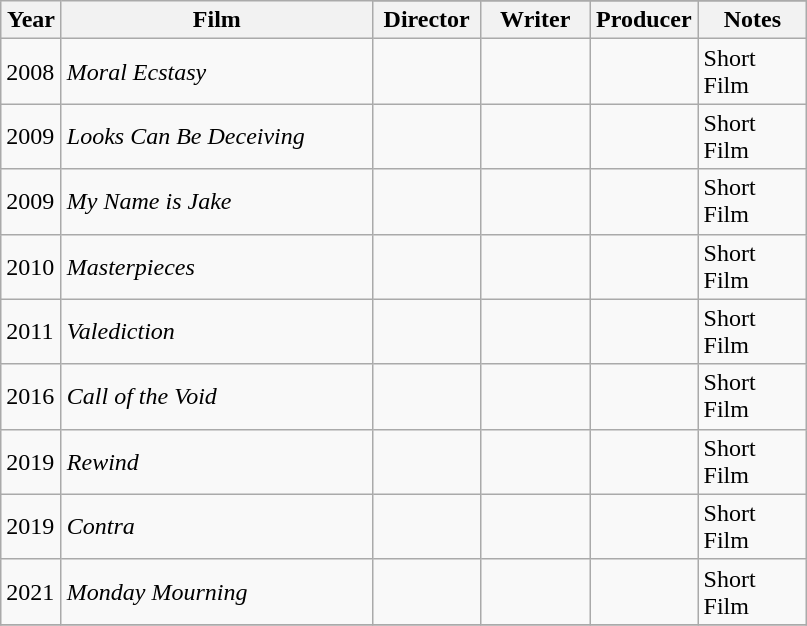<table class="wikitable sortable" style="margin-right: 0;">
<tr>
<th rowspan="2" style="width:33px;">Year</th>
<th rowspan="2" style="width:200px;">Film</th>
</tr>
<tr>
<th style="width:65px;">Director</th>
<th style="width:65px;">Writer</th>
<th style="width:65px;">Producer</th>
<th style="width:65px;">Notes</th>
</tr>
<tr>
<td>2008</td>
<td><em>Moral Ecstasy</em></td>
<td></td>
<td></td>
<td></td>
<td>Short Film</td>
</tr>
<tr>
<td>2009</td>
<td><em>Looks Can Be Deceiving</em></td>
<td></td>
<td></td>
<td></td>
<td>Short Film</td>
</tr>
<tr>
<td>2009</td>
<td><em>My Name is Jake</em></td>
<td></td>
<td></td>
<td></td>
<td>Short Film</td>
</tr>
<tr>
<td>2010</td>
<td><em>Masterpieces</em></td>
<td></td>
<td></td>
<td></td>
<td>Short Film</td>
</tr>
<tr>
<td>2011</td>
<td><em>Valediction</em></td>
<td></td>
<td></td>
<td></td>
<td>Short Film</td>
</tr>
<tr>
<td>2016</td>
<td><em>Call of the Void</em></td>
<td></td>
<td></td>
<td></td>
<td>Short Film</td>
</tr>
<tr>
<td>2019</td>
<td><em>Rewind</em></td>
<td></td>
<td></td>
<td></td>
<td>Short Film</td>
</tr>
<tr>
<td>2019</td>
<td><em>Contra</em></td>
<td></td>
<td></td>
<td></td>
<td>Short Film</td>
</tr>
<tr>
<td>2021</td>
<td><em>Monday Mourning</em></td>
<td></td>
<td></td>
<td></td>
<td>Short Film</td>
</tr>
<tr>
</tr>
</table>
